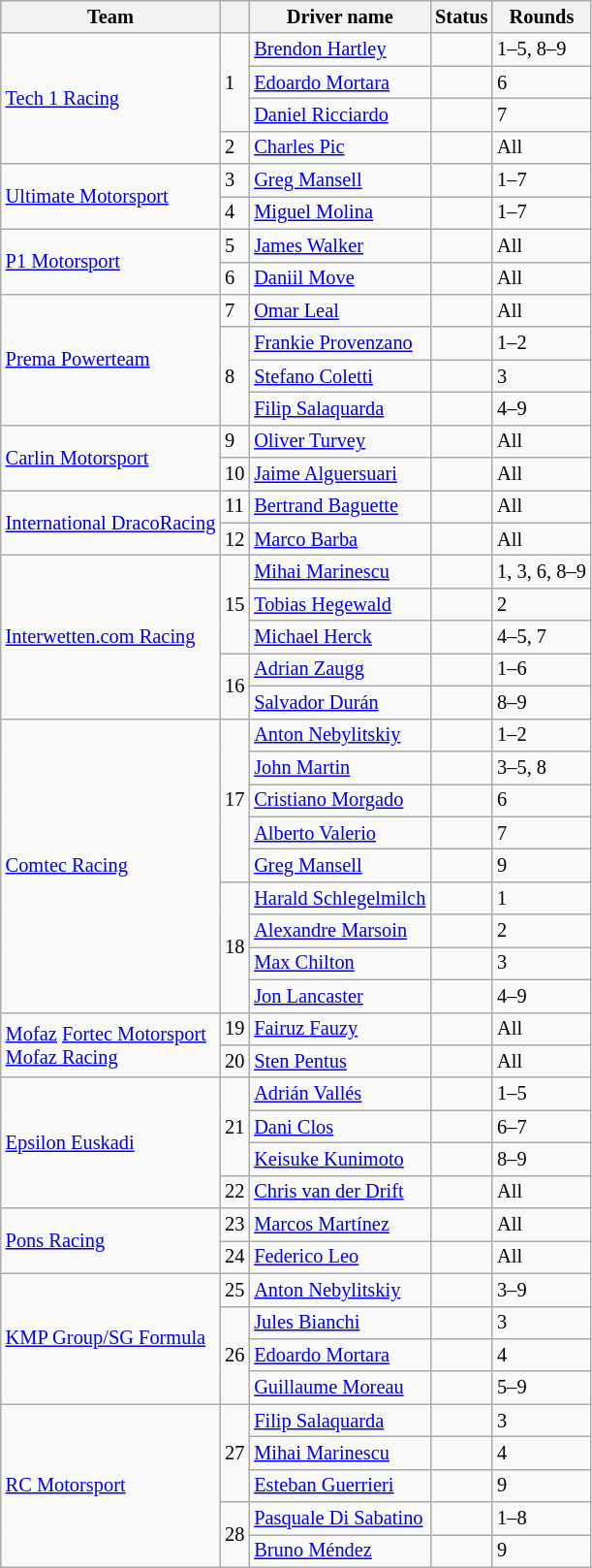<table class="wikitable" style="font-size: 85%;">
<tr>
<th>Team</th>
<th></th>
<th>Driver name</th>
<th>Status</th>
<th>Rounds</th>
</tr>
<tr>
<td rowspan=4> <a href='#'>Tech 1 Racing</a></td>
<td rowspan=3>1</td>
<td> <a href='#'>Brendon Hartley</a></td>
<td align=center></td>
<td>1–5, 8–9</td>
</tr>
<tr>
<td> <a href='#'>Edoardo Mortara</a></td>
<td align=center></td>
<td>6</td>
</tr>
<tr>
<td> <a href='#'>Daniel Ricciardo</a></td>
<td align=center></td>
<td>7</td>
</tr>
<tr>
<td>2</td>
<td> <a href='#'>Charles Pic</a></td>
<td></td>
<td>All</td>
</tr>
<tr>
<td rowspan=2> <a href='#'>Ultimate Motorsport</a></td>
<td>3</td>
<td> <a href='#'>Greg Mansell</a></td>
<td align=center></td>
<td>1–7</td>
</tr>
<tr>
<td>4</td>
<td> <a href='#'>Miguel Molina</a></td>
<td></td>
<td>1–7</td>
</tr>
<tr>
<td rowspan=2> <a href='#'>P1 Motorsport</a></td>
<td>5</td>
<td> <a href='#'>James Walker</a></td>
<td></td>
<td>All</td>
</tr>
<tr>
<td>6</td>
<td> <a href='#'>Daniil Move</a></td>
<td></td>
<td>All</td>
</tr>
<tr>
<td rowspan=4> <a href='#'>Prema Powerteam</a></td>
<td>7</td>
<td> <a href='#'>Omar Leal</a></td>
<td align=center></td>
<td>All</td>
</tr>
<tr>
<td rowspan=3>8</td>
<td> <a href='#'>Frankie Provenzano</a></td>
<td align=center></td>
<td>1–2</td>
</tr>
<tr>
<td> <a href='#'>Stefano Coletti</a></td>
<td align=center></td>
<td>3</td>
</tr>
<tr>
<td> <a href='#'>Filip Salaquarda</a></td>
<td align=center></td>
<td>4–9</td>
</tr>
<tr>
<td rowspan=2> <a href='#'>Carlin Motorsport</a></td>
<td>9</td>
<td> <a href='#'>Oliver Turvey</a></td>
<td align=center></td>
<td>All</td>
</tr>
<tr>
<td>10</td>
<td> <a href='#'>Jaime Alguersuari</a></td>
<td align=center></td>
<td>All</td>
</tr>
<tr>
<td rowspan=2> <a href='#'>International DracoRacing</a></td>
<td>11</td>
<td> <a href='#'>Bertrand Baguette</a></td>
<td></td>
<td>All</td>
</tr>
<tr>
<td>12</td>
<td> <a href='#'>Marco Barba</a></td>
<td></td>
<td>All</td>
</tr>
<tr>
<td rowspan=5> <a href='#'>Interwetten.com Racing</a></td>
<td rowspan=3>15</td>
<td> <a href='#'>Mihai Marinescu</a></td>
<td align=center></td>
<td>1, 3, 6, 8–9</td>
</tr>
<tr>
<td> <a href='#'>Tobias Hegewald</a></td>
<td align=center></td>
<td>2</td>
</tr>
<tr>
<td> <a href='#'>Michael Herck</a></td>
<td></td>
<td>4–5, 7</td>
</tr>
<tr>
<td rowspan=2>16</td>
<td> <a href='#'>Adrian Zaugg</a></td>
<td></td>
<td>1–6</td>
</tr>
<tr>
<td> <a href='#'>Salvador Durán</a></td>
<td></td>
<td>8–9</td>
</tr>
<tr>
<td rowspan=9> <a href='#'>Comtec Racing</a></td>
<td rowspan=5>17</td>
<td> <a href='#'>Anton Nebylitskiy</a></td>
<td align=center></td>
<td>1–2</td>
</tr>
<tr>
<td> <a href='#'>John Martin</a></td>
<td align=center></td>
<td>3–5, 8</td>
</tr>
<tr>
<td> <a href='#'>Cristiano Morgado</a></td>
<td align=center></td>
<td>6</td>
</tr>
<tr>
<td> <a href='#'>Alberto Valerio</a></td>
<td></td>
<td>7</td>
</tr>
<tr>
<td> <a href='#'>Greg Mansell</a></td>
<td align=center></td>
<td>9</td>
</tr>
<tr>
<td rowspan=4>18</td>
<td> <a href='#'>Harald Schlegelmilch</a></td>
<td align=center></td>
<td>1</td>
</tr>
<tr>
<td> <a href='#'>Alexandre Marsoin</a></td>
<td></td>
<td>2</td>
</tr>
<tr>
<td> <a href='#'>Max Chilton</a></td>
<td align=center></td>
<td>3</td>
</tr>
<tr>
<td> <a href='#'>Jon Lancaster</a></td>
<td align=center></td>
<td>4–9</td>
</tr>
<tr>
<td rowspan=2> <a href='#'>Mofaz</a> <a href='#'>Fortec Motorsport</a><br> <a href='#'>Mofaz Racing</a></td>
<td>19</td>
<td> <a href='#'>Fairuz Fauzy</a></td>
<td></td>
<td>All</td>
</tr>
<tr>
<td>20</td>
<td> <a href='#'>Sten Pentus</a></td>
<td align=center></td>
<td>All</td>
</tr>
<tr>
<td rowspan=4> <a href='#'>Epsilon Euskadi</a></td>
<td rowspan=3>21</td>
<td> <a href='#'>Adrián Vallés</a></td>
<td></td>
<td>1–5</td>
</tr>
<tr>
<td> <a href='#'>Dani Clos</a></td>
<td align=center></td>
<td>6–7</td>
</tr>
<tr>
<td> <a href='#'>Keisuke Kunimoto</a></td>
<td align=center></td>
<td>8–9</td>
</tr>
<tr>
<td>22</td>
<td> <a href='#'>Chris van der Drift</a></td>
<td align=center></td>
<td>All</td>
</tr>
<tr>
<td rowspan=2> <a href='#'>Pons Racing</a></td>
<td>23</td>
<td> <a href='#'>Marcos Martínez</a></td>
<td></td>
<td>All</td>
</tr>
<tr>
<td>24</td>
<td> <a href='#'>Federico Leo</a></td>
<td align=center></td>
<td>All</td>
</tr>
<tr>
<td rowspan=4> <a href='#'>KMP Group/SG Formula</a></td>
<td>25</td>
<td> <a href='#'>Anton Nebylitskiy</a></td>
<td align=center></td>
<td>3–9</td>
</tr>
<tr>
<td rowspan=3>26</td>
<td> <a href='#'>Jules Bianchi</a></td>
<td align=center></td>
<td>3</td>
</tr>
<tr>
<td> <a href='#'>Edoardo Mortara</a></td>
<td align=center></td>
<td>4</td>
</tr>
<tr>
<td> <a href='#'>Guillaume Moreau</a></td>
<td></td>
<td>5–9</td>
</tr>
<tr>
<td rowspan=5> <a href='#'>RC Motorsport</a></td>
<td rowspan=3>27</td>
<td> <a href='#'>Filip Salaquarda</a></td>
<td align=center></td>
<td>3</td>
</tr>
<tr>
<td> <a href='#'>Mihai Marinescu</a></td>
<td align=center></td>
<td>4</td>
</tr>
<tr>
<td> <a href='#'>Esteban Guerrieri</a></td>
<td></td>
<td>9</td>
</tr>
<tr>
<td rowspan=2>28</td>
<td> <a href='#'>Pasquale Di Sabatino</a></td>
<td></td>
<td>1–8</td>
</tr>
<tr>
<td> <a href='#'>Bruno Méndez</a></td>
<td align=center></td>
<td>9</td>
</tr>
</table>
